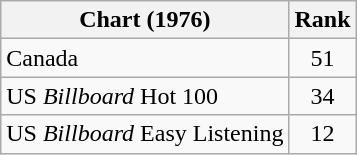<table class="wikitable sortable">
<tr>
<th>Chart (1976)</th>
<th>Rank</th>
</tr>
<tr>
<td>Canada</td>
<td style="text-align:center;">51</td>
</tr>
<tr>
<td>US <em>Billboard</em> Hot 100</td>
<td style="text-align:center;">34</td>
</tr>
<tr>
<td>US <em>Billboard</em> Easy Listening </td>
<td style="text-align:center;">12</td>
</tr>
</table>
